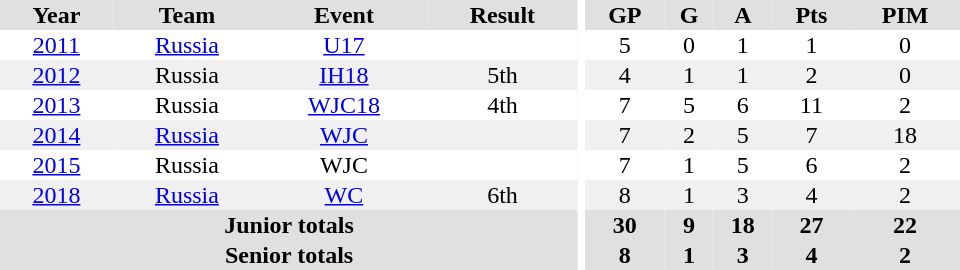<table border="0" cellpadding="1" cellspacing="0" ID="Table3" style="text-align:center; width:40em;">
<tr bgcolor="#e0e0e0">
<th>Year</th>
<th>Team</th>
<th>Event</th>
<th>Result</th>
<th rowspan="99" bgcolor="#ffffff"></th>
<th>GP</th>
<th>G</th>
<th>A</th>
<th>Pts</th>
<th>PIM</th>
</tr>
<tr>
<td><a href='#'>2011</a></td>
<td><a href='#'>Russia</a></td>
<td><a href='#'>U17</a></td>
<td></td>
<td>5</td>
<td>0</td>
<td>1</td>
<td>1</td>
<td>0</td>
</tr>
<tr bgcolor="#f0f0f0">
<td><a href='#'>2012</a></td>
<td>Russia</td>
<td><a href='#'>IH18</a></td>
<td>5th</td>
<td>4</td>
<td>1</td>
<td>1</td>
<td>2</td>
<td>0</td>
</tr>
<tr>
<td><a href='#'>2013</a></td>
<td>Russia</td>
<td><a href='#'>WJC18</a></td>
<td>4th</td>
<td>7</td>
<td>5</td>
<td>6</td>
<td>11</td>
<td>2</td>
</tr>
<tr bgcolor="#f0f0f0">
<td><a href='#'>2014</a></td>
<td><a href='#'>Russia</a></td>
<td><a href='#'>WJC</a></td>
<td></td>
<td>7</td>
<td>2</td>
<td>5</td>
<td>7</td>
<td>18</td>
</tr>
<tr>
<td><a href='#'>2015</a></td>
<td>Russia</td>
<td>WJC</td>
<td></td>
<td>7</td>
<td>1</td>
<td>5</td>
<td>6</td>
<td>2</td>
</tr>
<tr bgcolor="#f0f0f0">
<td><a href='#'>2018</a></td>
<td><a href='#'>Russia</a></td>
<td><a href='#'>WC</a></td>
<td>6th</td>
<td>8</td>
<td>1</td>
<td>3</td>
<td>4</td>
<td>2</td>
</tr>
<tr bgcolor="#e0e0e0">
<th colspan="4">Junior totals</th>
<th>30</th>
<th>9</th>
<th>18</th>
<th>27</th>
<th>22</th>
</tr>
<tr bgcolor="#e0e0e0">
<th colspan="4">Senior totals</th>
<th>8</th>
<th>1</th>
<th>3</th>
<th>4</th>
<th>2</th>
</tr>
</table>
